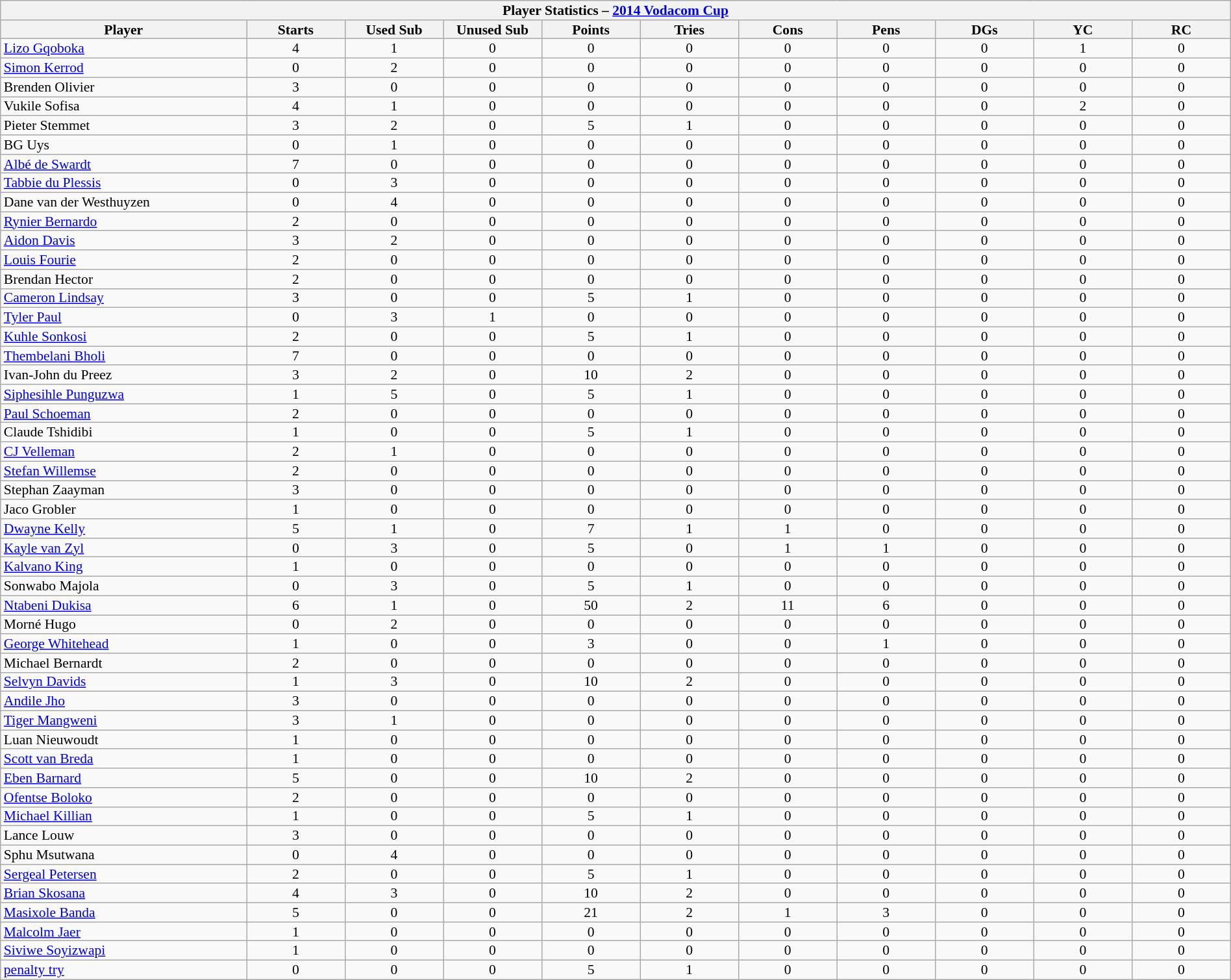<table class="wikitable sortable"  style="text-align:center; line-height:90%; font-size:90%; width:100%;">
<tr>
<th colspan=11>Player Statistics – <a href='#'>2014 Vodacom Cup</a></th>
</tr>
<tr>
<th style="width:20%;">Player</th>
<th style="width:8%;">Starts</th>
<th style="width:8%;">Used Sub</th>
<th style="width:8%;">Unused Sub</th>
<th style="width:8%;">Points</th>
<th style="width:8%;">Tries</th>
<th style="width:8%;">Cons</th>
<th style="width:8%;">Pens</th>
<th style="width:8%;">DGs</th>
<th style="width:8%;">YC</th>
<th style="width:8%;">RC<br></th>
</tr>
<tr>
<td align=left><a href='#'>Lizo Gqoboka</a></td>
<td>4</td>
<td>1</td>
<td>0</td>
<td>0</td>
<td>0</td>
<td>0</td>
<td>0</td>
<td>0</td>
<td>1</td>
<td>0</td>
</tr>
<tr>
<td align=left><a href='#'>Simon Kerrod</a></td>
<td>0</td>
<td>2</td>
<td>0</td>
<td>0</td>
<td>0</td>
<td>0</td>
<td>0</td>
<td>0</td>
<td>0</td>
<td>0</td>
</tr>
<tr>
<td align=left>Brenden Olivier</td>
<td>3</td>
<td>0</td>
<td>0</td>
<td>0</td>
<td>0</td>
<td>0</td>
<td>0</td>
<td>0</td>
<td>0</td>
<td>0</td>
</tr>
<tr>
<td align=left>Vukile Sofisa</td>
<td>4</td>
<td>1</td>
<td>0</td>
<td>0</td>
<td>0</td>
<td>0</td>
<td>0</td>
<td>0</td>
<td>2</td>
<td>0</td>
</tr>
<tr>
<td align=left>Pieter Stemmet</td>
<td>3</td>
<td>2</td>
<td>0</td>
<td>5</td>
<td>1</td>
<td>0</td>
<td>0</td>
<td>0</td>
<td>0</td>
<td>0</td>
</tr>
<tr>
<td align=left>BG Uys</td>
<td>0</td>
<td>1</td>
<td>0</td>
<td>0</td>
<td>0</td>
<td>0</td>
<td>0</td>
<td>0</td>
<td>0</td>
<td>0</td>
</tr>
<tr>
<td align=left><a href='#'>Albé de Swardt</a></td>
<td>7</td>
<td>0</td>
<td>0</td>
<td>0</td>
<td>0</td>
<td>0</td>
<td>0</td>
<td>0</td>
<td>0</td>
<td>0</td>
</tr>
<tr>
<td align=left><a href='#'>Tabbie du Plessis</a></td>
<td>0</td>
<td>3</td>
<td>0</td>
<td>0</td>
<td>0</td>
<td>0</td>
<td>0</td>
<td>0</td>
<td>0</td>
<td>0</td>
</tr>
<tr>
<td align=left>Dane van der Westhuyzen</td>
<td>0</td>
<td>4</td>
<td>0</td>
<td>0</td>
<td>0</td>
<td>0</td>
<td>0</td>
<td>0</td>
<td>0</td>
<td>0</td>
</tr>
<tr>
<td align=left><a href='#'>Rynier Bernardo</a></td>
<td>2</td>
<td>0</td>
<td>0</td>
<td>0</td>
<td>0</td>
<td>0</td>
<td>0</td>
<td>0</td>
<td>0</td>
<td>0</td>
</tr>
<tr>
<td align=left><a href='#'>Aidon Davis</a></td>
<td>3</td>
<td>2</td>
<td>0</td>
<td>0</td>
<td>0</td>
<td>0</td>
<td>0</td>
<td>0</td>
<td>0</td>
<td>0</td>
</tr>
<tr>
<td align=left><a href='#'>Louis Fourie</a></td>
<td>2</td>
<td>0</td>
<td>0</td>
<td>0</td>
<td>0</td>
<td>0</td>
<td>0</td>
<td>0</td>
<td>0</td>
<td>0</td>
</tr>
<tr>
<td align=left>Brendan Hector</td>
<td>2</td>
<td>0</td>
<td>0</td>
<td>0</td>
<td>0</td>
<td>0</td>
<td>0</td>
<td>0</td>
<td>0</td>
<td>0</td>
</tr>
<tr>
<td align=left><a href='#'>Cameron Lindsay</a></td>
<td>3</td>
<td>0</td>
<td>0</td>
<td>5</td>
<td>1</td>
<td>0</td>
<td>0</td>
<td>0</td>
<td>0</td>
<td>0</td>
</tr>
<tr>
<td align=left><a href='#'>Tyler Paul</a></td>
<td>0</td>
<td>3</td>
<td>1</td>
<td>0</td>
<td>0</td>
<td>0</td>
<td>0</td>
<td>0</td>
<td>0</td>
<td>0</td>
</tr>
<tr>
<td align=left><a href='#'>Kuhle Sonkosi</a></td>
<td>2</td>
<td>0</td>
<td>0</td>
<td>5</td>
<td>1</td>
<td>0</td>
<td>0</td>
<td>0</td>
<td>0</td>
<td>0</td>
</tr>
<tr>
<td align=left><a href='#'>Thembelani Bholi</a></td>
<td>7</td>
<td>0</td>
<td>0</td>
<td>0</td>
<td>0</td>
<td>0</td>
<td>0</td>
<td>0</td>
<td>0</td>
<td>0</td>
</tr>
<tr>
<td align=left>Ivan-John du Preez</td>
<td>3</td>
<td>2</td>
<td>0</td>
<td>10</td>
<td>2</td>
<td>0</td>
<td>0</td>
<td>0</td>
<td>0</td>
<td>0</td>
</tr>
<tr>
<td align=left><a href='#'>Siphesihle Punguzwa</a></td>
<td>1</td>
<td>5</td>
<td>0</td>
<td>5</td>
<td>1</td>
<td>0</td>
<td>0</td>
<td>0</td>
<td>0</td>
<td>0</td>
</tr>
<tr>
<td align=left><a href='#'>Paul Schoeman</a></td>
<td>2</td>
<td>0</td>
<td>0</td>
<td>0</td>
<td>0</td>
<td>0</td>
<td>0</td>
<td>0</td>
<td>0</td>
<td>0</td>
</tr>
<tr>
<td align=left>Claude Tshidibi</td>
<td>1</td>
<td>0</td>
<td>0</td>
<td>5</td>
<td>1</td>
<td>0</td>
<td>0</td>
<td>0</td>
<td>0</td>
<td>0</td>
</tr>
<tr>
<td align=left><a href='#'>CJ Velleman</a></td>
<td>2</td>
<td>1</td>
<td>0</td>
<td>0</td>
<td>0</td>
<td>0</td>
<td>0</td>
<td>0</td>
<td>0</td>
<td>0</td>
</tr>
<tr>
<td align=left><a href='#'>Stefan Willemse</a></td>
<td>2</td>
<td>0</td>
<td>0</td>
<td>0</td>
<td>0</td>
<td>0</td>
<td>0</td>
<td>0</td>
<td>0</td>
<td>0</td>
</tr>
<tr>
<td align=left>Stephan Zaayman</td>
<td>3</td>
<td>0</td>
<td>0</td>
<td>0</td>
<td>0</td>
<td>0</td>
<td>0</td>
<td>0</td>
<td>0</td>
<td>0</td>
</tr>
<tr>
<td align=left>Jaco Grobler</td>
<td>1</td>
<td>0</td>
<td>0</td>
<td>0</td>
<td>0</td>
<td>0</td>
<td>0</td>
<td>0</td>
<td>0</td>
<td>0</td>
</tr>
<tr>
<td align=left><a href='#'>Dwayne Kelly</a></td>
<td>5</td>
<td>1</td>
<td>0</td>
<td>7</td>
<td>1</td>
<td>1</td>
<td>0</td>
<td>0</td>
<td>0</td>
<td>0</td>
</tr>
<tr>
<td align=left><a href='#'>Kayle van Zyl</a></td>
<td>0</td>
<td>3</td>
<td>0</td>
<td>5</td>
<td>0</td>
<td>1</td>
<td>1</td>
<td>0</td>
<td>0</td>
<td>0</td>
</tr>
<tr>
<td align=left><a href='#'>Kalvano King</a></td>
<td>1</td>
<td>0</td>
<td>0</td>
<td>0</td>
<td>0</td>
<td>0</td>
<td>0</td>
<td>0</td>
<td>0</td>
<td>0</td>
</tr>
<tr>
<td align=left>Sonwabo Majola</td>
<td>0</td>
<td>3</td>
<td>0</td>
<td>5</td>
<td>1</td>
<td>0</td>
<td>0</td>
<td>0</td>
<td>0</td>
<td>0</td>
</tr>
<tr>
<td align=left><a href='#'>Ntabeni Dukisa</a></td>
<td>6</td>
<td>1</td>
<td>0</td>
<td>50</td>
<td>2</td>
<td>11</td>
<td>6</td>
<td>0</td>
<td>0</td>
<td>0</td>
</tr>
<tr>
<td align=left>Morné Hugo</td>
<td>0</td>
<td>2</td>
<td>0</td>
<td>0</td>
<td>0</td>
<td>0</td>
<td>0</td>
<td>0</td>
<td>0</td>
<td>0</td>
</tr>
<tr>
<td align=left><a href='#'>George Whitehead</a></td>
<td>1</td>
<td>0</td>
<td>0</td>
<td>3</td>
<td>0</td>
<td>0</td>
<td>1</td>
<td>0</td>
<td>0</td>
<td>0</td>
</tr>
<tr>
<td align=left>Michael Bernardt</td>
<td>2</td>
<td>0</td>
<td>0</td>
<td>0</td>
<td>0</td>
<td>0</td>
<td>0</td>
<td>0</td>
<td>0</td>
<td>0</td>
</tr>
<tr>
<td align=left><a href='#'>Selvyn Davids</a></td>
<td>1</td>
<td>3</td>
<td>0</td>
<td>10</td>
<td>2</td>
<td>0</td>
<td>0</td>
<td>0</td>
<td>0</td>
<td>0</td>
</tr>
<tr>
<td align=left><a href='#'>Andile Jho</a></td>
<td>3</td>
<td>0</td>
<td>0</td>
<td>0</td>
<td>0</td>
<td>0</td>
<td>0</td>
<td>0</td>
<td>0</td>
<td>0</td>
</tr>
<tr>
<td align=left><a href='#'>Tiger Mangweni</a></td>
<td>3</td>
<td>1</td>
<td>0</td>
<td>0</td>
<td>0</td>
<td>0</td>
<td>0</td>
<td>0</td>
<td>0</td>
<td>0</td>
</tr>
<tr>
<td align=left>Luan Nieuwoudt</td>
<td>1</td>
<td>0</td>
<td>0</td>
<td>0</td>
<td>0</td>
<td>0</td>
<td>0</td>
<td>0</td>
<td>0</td>
<td>0</td>
</tr>
<tr>
<td align=left><a href='#'>Scott van Breda</a></td>
<td>1</td>
<td>0</td>
<td>0</td>
<td>0</td>
<td>0</td>
<td>0</td>
<td>0</td>
<td>0</td>
<td>0</td>
<td>0</td>
</tr>
<tr>
<td align=left><a href='#'>Eben Barnard</a></td>
<td>5</td>
<td>0</td>
<td>0</td>
<td>10</td>
<td>2</td>
<td>0</td>
<td>0</td>
<td>0</td>
<td>0</td>
<td>0</td>
</tr>
<tr>
<td align=left><a href='#'>Ofentse Boloko</a></td>
<td>2</td>
<td>0</td>
<td>0</td>
<td>0</td>
<td>0</td>
<td>0</td>
<td>0</td>
<td>0</td>
<td>0</td>
<td>0</td>
</tr>
<tr>
<td align=left><a href='#'>Michael Killian</a></td>
<td>1</td>
<td>0</td>
<td>0</td>
<td>5</td>
<td>1</td>
<td>0</td>
<td>0</td>
<td>0</td>
<td>0</td>
<td>0</td>
</tr>
<tr>
<td align=left>Lance Louw</td>
<td>3</td>
<td>0</td>
<td>0</td>
<td>0</td>
<td>0</td>
<td>0</td>
<td>0</td>
<td>0</td>
<td>0</td>
<td>0</td>
</tr>
<tr>
<td align=left>Sphu Msutwana</td>
<td>0</td>
<td>4</td>
<td>0</td>
<td>0</td>
<td>0</td>
<td>0</td>
<td>0</td>
<td>0</td>
<td>0</td>
<td>0</td>
</tr>
<tr>
<td align=left><a href='#'>Sergeal Petersen</a></td>
<td>2</td>
<td>0</td>
<td>0</td>
<td>5</td>
<td>1</td>
<td>0</td>
<td>0</td>
<td>0</td>
<td>0</td>
<td>0</td>
</tr>
<tr>
<td align=left><a href='#'>Brian Skosana</a></td>
<td>4</td>
<td>3</td>
<td>0</td>
<td>10</td>
<td>2</td>
<td>0</td>
<td>0</td>
<td>0</td>
<td>0</td>
<td>0</td>
</tr>
<tr>
<td align=left><a href='#'>Masixole Banda</a></td>
<td>5</td>
<td>0</td>
<td>0</td>
<td>21</td>
<td>2</td>
<td>1</td>
<td>3</td>
<td>0</td>
<td>0</td>
<td>0</td>
</tr>
<tr>
<td align=left><a href='#'>Malcolm Jaer</a></td>
<td>1</td>
<td>0</td>
<td>0</td>
<td>0</td>
<td>0</td>
<td>0</td>
<td>0</td>
<td>0</td>
<td>0</td>
<td>0</td>
</tr>
<tr>
<td align=left><a href='#'>Siviwe Soyizwapi</a></td>
<td>1</td>
<td>0</td>
<td>0</td>
<td>0</td>
<td>0</td>
<td>0</td>
<td>0</td>
<td>0</td>
<td>0</td>
<td>0</td>
</tr>
<tr>
<td align=left><a href='#'>penalty try</a></td>
<td>0</td>
<td>0</td>
<td>0</td>
<td>5</td>
<td>1</td>
<td>0</td>
<td>0</td>
<td>0</td>
<td>0</td>
<td>0</td>
</tr>
</table>
